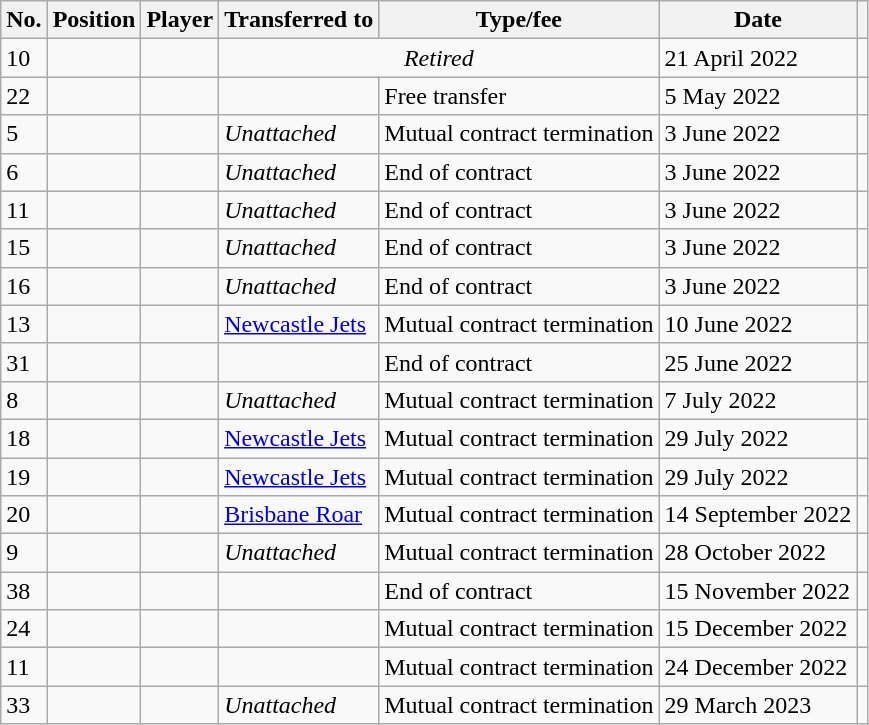<table class="wikitable plainrowheaders sortable" style="text-align:center; text-align:left">
<tr>
<th scope="col">No.</th>
<th scope="col">Position</th>
<th scope="col">Player</th>
<th scope="col">Transferred to</th>
<th scope="col">Type/fee</th>
<th scope="col">Date</th>
<th scope="col" class="unsortable"></th>
</tr>
<tr>
<td>10</td>
<td></td>
<td></td>
<td colspan="2" align=center><em>Retired</em></td>
<td>21 April 2022</td>
<td></td>
</tr>
<tr>
<td>22</td>
<td></td>
<td></td>
<td></td>
<td>Free transfer</td>
<td>5 May 2022</td>
<td></td>
</tr>
<tr>
<td>5</td>
<td></td>
<td></td>
<td><em>Unattached</em></td>
<td>Mutual contract termination</td>
<td>3 June 2022</td>
<td></td>
</tr>
<tr>
<td>6</td>
<td></td>
<td></td>
<td><em>Unattached</em></td>
<td>End of contract</td>
<td>3 June 2022</td>
<td></td>
</tr>
<tr>
<td>11</td>
<td></td>
<td></td>
<td><em>Unattached</em></td>
<td>End of contract</td>
<td>3 June 2022</td>
<td></td>
</tr>
<tr>
<td>15</td>
<td></td>
<td></td>
<td><em>Unattached</em></td>
<td>End of contract</td>
<td>3 June 2022</td>
<td></td>
</tr>
<tr>
<td>16</td>
<td></td>
<td></td>
<td><em>Unattached</em></td>
<td>End of contract</td>
<td>3 June 2022</td>
<td></td>
</tr>
<tr>
<td>13</td>
<td></td>
<td></td>
<td><a href='#'>Newcastle Jets</a></td>
<td>Mutual contract termination</td>
<td>10 June 2022</td>
<td></td>
</tr>
<tr>
<td>31</td>
<td></td>
<td></td>
<td></td>
<td>End of contract</td>
<td>25 June 2022</td>
<td></td>
</tr>
<tr>
<td>8</td>
<td></td>
<td></td>
<td><em>Unattached</em></td>
<td>Mutual contract termination</td>
<td>7 July 2022</td>
<td></td>
</tr>
<tr>
<td>18</td>
<td></td>
<td></td>
<td><a href='#'>Newcastle Jets</a></td>
<td>Mutual contract termination</td>
<td>29 July 2022</td>
<td></td>
</tr>
<tr>
<td>19</td>
<td></td>
<td></td>
<td><a href='#'>Newcastle Jets</a></td>
<td>Mutual contract termination</td>
<td>29 July 2022</td>
<td></td>
</tr>
<tr>
<td>20</td>
<td></td>
<td></td>
<td><a href='#'>Brisbane Roar</a></td>
<td>Mutual contract termination</td>
<td>14 September 2022</td>
<td></td>
</tr>
<tr>
<td>9</td>
<td></td>
<td></td>
<td><em>Unattached</em></td>
<td>Mutual contract termination</td>
<td>28 October 2022</td>
<td></td>
</tr>
<tr>
<td>38</td>
<td></td>
<td></td>
<td></td>
<td>End of contract</td>
<td>15 November 2022</td>
<td></td>
</tr>
<tr>
<td>24</td>
<td></td>
<td></td>
<td></td>
<td>Mutual contract termination</td>
<td>15 December 2022</td>
<td></td>
</tr>
<tr>
<td>11</td>
<td></td>
<td></td>
<td></td>
<td>Mutual contract termination</td>
<td>24 December 2022</td>
<td></td>
</tr>
<tr>
<td>33</td>
<td></td>
<td></td>
<td><em>Unattached</em></td>
<td>Mutual contract termination</td>
<td>29 March 2023</td>
<td></td>
</tr>
</table>
